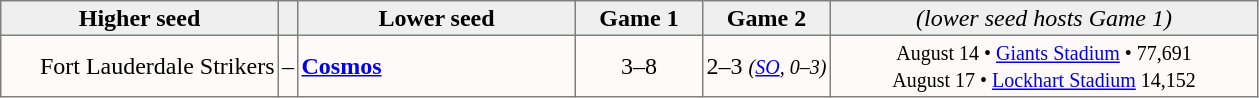<table style=border-collapse:collapse border=1 cellspacing=0 cellpadding=2>
<tr style="text-align:center; background:#efefef;">
<th width=180>Higher seed</th>
<th width=5></th>
<th width=180>Lower seed</th>
<th width=80>Game 1</th>
<th width=80>Game 2</th>
<td width=280><em>(lower seed hosts Game 1)</em></td>
</tr>
<tr style="text-align:center; background:snow;">
<td align=right>Fort Lauderdale Strikers</td>
<td>–</td>
<td align=left><strong><a href='#'>Cosmos</a></strong></td>
<td>3–8</td>
<td>2–3 <small><em>(<a href='#'>SO</a>, 0–3)</em></small></td>
<td><small>August 14 • <a href='#'>Giants Stadium</a> • 77,691<br>August 17 • <a href='#'>Lockhart Stadium</a> 14,152</small></td>
</tr>
</table>
